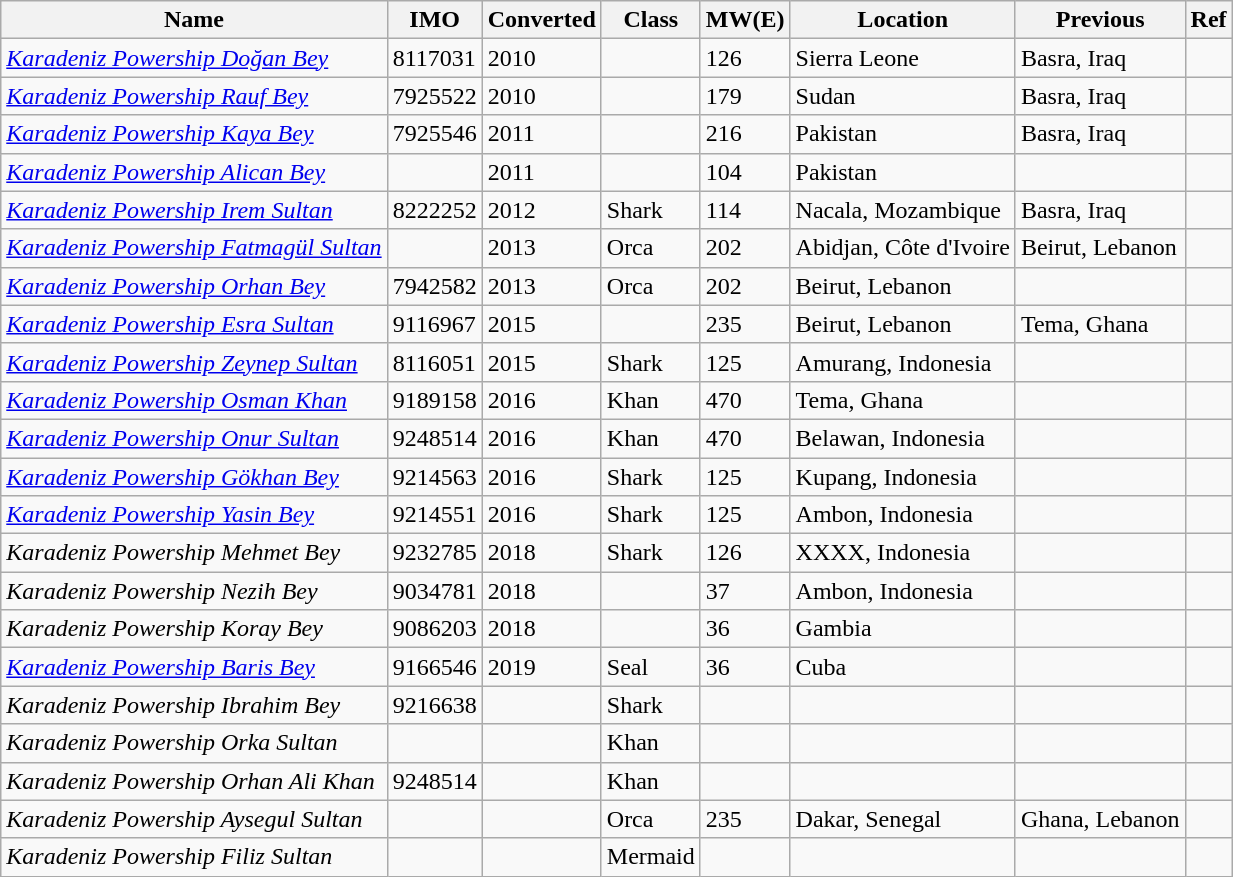<table Class="wikitable sortable">
<tr>
<th>Name</th>
<th>IMO</th>
<th>Converted</th>
<th>Class</th>
<th>MW(E)</th>
<th>Location</th>
<th>Previous</th>
<th>Ref</th>
</tr>
<tr>
<td><a href='#'><em>Karadeniz Powership Doğan Bey</em></a></td>
<td>8117031</td>
<td>2010</td>
<td></td>
<td>126</td>
<td>Sierra Leone</td>
<td>Basra, Iraq</td>
<td></td>
</tr>
<tr>
<td><a href='#'><em>Karadeniz Powership Rauf Bey</em></a></td>
<td>7925522</td>
<td>2010</td>
<td></td>
<td>179</td>
<td>Sudan</td>
<td>Basra, Iraq</td>
<td></td>
</tr>
<tr>
<td><a href='#'><em>Karadeniz Powership Kaya Bey</em></a></td>
<td>7925546</td>
<td>2011</td>
<td></td>
<td>216</td>
<td>Pakistan</td>
<td>Basra, Iraq</td>
<td> </td>
</tr>
<tr>
<td><a href='#'><em>Karadeniz Powership Alican Bey</em></a></td>
<td></td>
<td>2011</td>
<td></td>
<td>104</td>
<td>Pakistan</td>
<td></td>
<td></td>
</tr>
<tr>
<td><a href='#'><em>Karadeniz Powership Irem Sultan</em></a></td>
<td>8222252</td>
<td>2012</td>
<td>Shark</td>
<td>114</td>
<td>Nacala, Mozambique</td>
<td>Basra, Iraq</td>
<td></td>
</tr>
<tr>
<td><a href='#'><em>Karadeniz Powership Fatmagül Sultan</em></a></td>
<td></td>
<td>2013</td>
<td>Orca</td>
<td>202</td>
<td>Abidjan, Côte d'Ivoire</td>
<td>Beirut, Lebanon</td>
<td></td>
</tr>
<tr>
<td><a href='#'><em>Karadeniz Powership Orhan Bey</em></a></td>
<td>7942582</td>
<td>2013</td>
<td>Orca</td>
<td>202</td>
<td>Beirut, Lebanon</td>
<td></td>
<td></td>
</tr>
<tr>
<td><a href='#'><em>Karadeniz Powership Esra Sultan</em></a></td>
<td>9116967</td>
<td>2015</td>
<td></td>
<td>235</td>
<td>Beirut, Lebanon</td>
<td>Tema, Ghana</td>
<td></td>
</tr>
<tr>
<td><a href='#'><em>Karadeniz Powership Zeynep Sultan</em></a></td>
<td>8116051</td>
<td>2015</td>
<td>Shark</td>
<td>125</td>
<td>Amurang, Indonesia</td>
<td></td>
<td></td>
</tr>
<tr>
<td><a href='#'><em>Karadeniz Powership Osman Khan</em></a></td>
<td>9189158</td>
<td>2016</td>
<td>Khan</td>
<td>470</td>
<td>Tema, Ghana</td>
<td></td>
<td></td>
</tr>
<tr>
<td><a href='#'><em>Karadeniz Powership Onur Sultan</em></a></td>
<td>9248514</td>
<td>2016</td>
<td>Khan</td>
<td>470</td>
<td>Belawan, Indonesia</td>
<td></td>
<td></td>
</tr>
<tr>
<td><a href='#'><em>Karadeniz Powership Gökhan Bey</em></a></td>
<td>9214563</td>
<td>2016</td>
<td>Shark</td>
<td>125</td>
<td>Kupang, Indonesia</td>
<td></td>
<td></td>
</tr>
<tr>
<td><a href='#'><em>Karadeniz Powership Yasin Bey</em></a></td>
<td>9214551</td>
<td>2016</td>
<td>Shark</td>
<td>125</td>
<td>Ambon, Indonesia</td>
<td></td>
<td></td>
</tr>
<tr>
<td><em>Karadeniz Powership Mehmet Bey</em></td>
<td>9232785</td>
<td>2018</td>
<td>Shark</td>
<td>126</td>
<td>XXXX, Indonesia</td>
<td></td>
<td></td>
</tr>
<tr>
<td><em>Karadeniz Powership Nezih Bey</em></td>
<td>9034781</td>
<td>2018</td>
<td></td>
<td>37</td>
<td>Ambon, Indonesia</td>
<td></td>
<td></td>
</tr>
<tr>
<td><em>Karadeniz Powership Koray Bey</em></td>
<td>9086203</td>
<td>2018</td>
<td></td>
<td>36</td>
<td>Gambia</td>
<td></td>
<td></td>
</tr>
<tr>
<td><a href='#'><em>Karadeniz Powership Baris Bey</em></a></td>
<td>9166546</td>
<td>2019</td>
<td>Seal</td>
<td>36</td>
<td>Cuba</td>
<td></td>
<td></td>
</tr>
<tr>
<td><em>Karadeniz Powership Ibrahim Bey</em></td>
<td>9216638</td>
<td></td>
<td>Shark</td>
<td></td>
<td></td>
<td></td>
<td></td>
</tr>
<tr>
<td><em>Karadeniz Powership Orka Sultan</em></td>
<td></td>
<td></td>
<td>Khan</td>
<td></td>
<td></td>
<td></td>
<td></td>
</tr>
<tr>
<td><em>Karadeniz Powership Orhan Ali Khan</em></td>
<td>9248514</td>
<td></td>
<td>Khan</td>
<td></td>
<td></td>
<td></td>
<td></td>
</tr>
<tr>
<td><em>Karadeniz Powership Aysegul Sultan</em></td>
<td></td>
<td></td>
<td>Orca</td>
<td>235</td>
<td>Dakar, Senegal</td>
<td>Ghana, Lebanon</td>
<td></td>
</tr>
<tr>
<td><em>Karadeniz Powership Filiz Sultan</em></td>
<td></td>
<td></td>
<td>Mermaid</td>
<td></td>
<td></td>
<td></td>
<td></td>
</tr>
</table>
